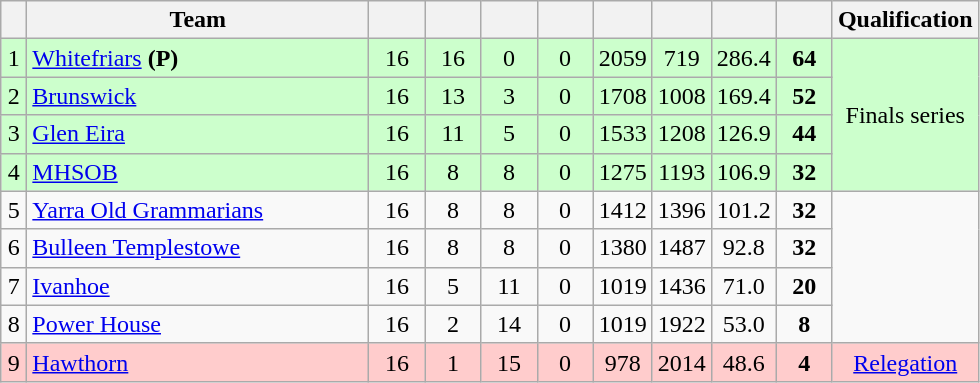<table class="wikitable" style="text-align:center; margin-bottom:0">
<tr>
<th style="width:10px"></th>
<th style="width:35%;">Team</th>
<th style="width:30px;"></th>
<th style="width:30px;"></th>
<th style="width:30px;"></th>
<th style="width:30px;"></th>
<th style="width:30px;"></th>
<th style="width:30px;"></th>
<th style="width:30px;"></th>
<th style="width:30px;"></th>
<th>Qualification</th>
</tr>
<tr style="background:#ccffcc;">
<td>1</td>
<td style="text-align:left;"><a href='#'>Whitefriars</a> <strong>(P)</strong></td>
<td>16</td>
<td>16</td>
<td>0</td>
<td>0</td>
<td>2059</td>
<td>719</td>
<td>286.4</td>
<td><strong>64</strong></td>
<td rowspan=4>Finals series</td>
</tr>
<tr style="background:#ccffcc;">
<td>2</td>
<td style="text-align:left;"><a href='#'>Brunswick</a></td>
<td>16</td>
<td>13</td>
<td>3</td>
<td>0</td>
<td>1708</td>
<td>1008</td>
<td>169.4</td>
<td><strong>52</strong></td>
</tr>
<tr style="background:#ccffcc;">
<td>3</td>
<td style="text-align:left;"><a href='#'>Glen Eira</a></td>
<td>16</td>
<td>11</td>
<td>5</td>
<td>0</td>
<td>1533</td>
<td>1208</td>
<td>126.9</td>
<td><strong>44</strong></td>
</tr>
<tr style="background:#ccffcc;">
<td>4</td>
<td style="text-align:left;"><a href='#'>MHSOB</a></td>
<td>16</td>
<td>8</td>
<td>8</td>
<td>0</td>
<td>1275</td>
<td>1193</td>
<td>106.9</td>
<td><strong>32</strong></td>
</tr>
<tr>
<td>5</td>
<td style="text-align:left;"><a href='#'>Yarra Old Grammarians</a></td>
<td>16</td>
<td>8</td>
<td>8</td>
<td>0</td>
<td>1412</td>
<td>1396</td>
<td>101.2</td>
<td><strong>32</strong></td>
</tr>
<tr>
<td>6</td>
<td style="text-align:left;"><a href='#'>Bulleen Templestowe</a></td>
<td>16</td>
<td>8</td>
<td>8</td>
<td>0</td>
<td>1380</td>
<td>1487</td>
<td>92.8</td>
<td><strong>32</strong></td>
</tr>
<tr>
<td>7</td>
<td style="text-align:left;"><a href='#'>Ivanhoe</a></td>
<td>16</td>
<td>5</td>
<td>11</td>
<td>0</td>
<td>1019</td>
<td>1436</td>
<td>71.0</td>
<td><strong>20</strong></td>
</tr>
<tr>
<td>8</td>
<td style="text-align:left;"><a href='#'>Power House</a></td>
<td>16</td>
<td>2</td>
<td>14</td>
<td>0</td>
<td>1019</td>
<td>1922</td>
<td>53.0</td>
<td><strong>8</strong></td>
</tr>
<tr style="background:#FFCCCC;">
<td>9</td>
<td style="text-align:left;"><a href='#'>Hawthorn</a></td>
<td>16</td>
<td>1</td>
<td>15</td>
<td>0</td>
<td>978</td>
<td>2014</td>
<td>48.6</td>
<td><strong>4</strong></td>
<td><a href='#'>Relegation</a></td>
</tr>
</table>
